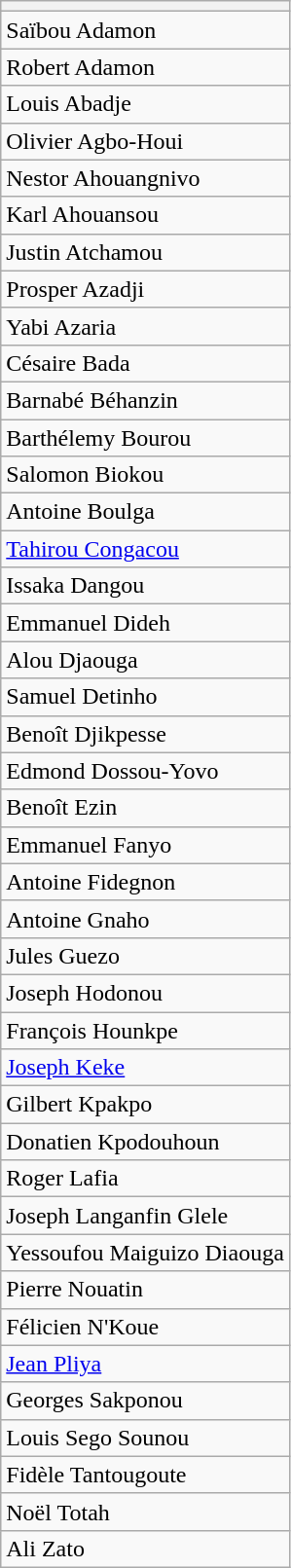<table class="wikitable centre mw-collapsible mw-collapsed" style="text-align:left;">
<tr>
<th></th>
</tr>
<tr>
<td>Saïbou Adamon</td>
</tr>
<tr>
<td>Robert Adamon</td>
</tr>
<tr>
<td>Louis Abadje</td>
</tr>
<tr>
<td>Olivier Agbo-Houi</td>
</tr>
<tr>
<td>Nestor Ahouangnivo</td>
</tr>
<tr>
<td>Karl Ahouansou</td>
</tr>
<tr>
<td>Justin Atchamou</td>
</tr>
<tr>
<td>Prosper Azadji</td>
</tr>
<tr>
<td>Yabi Azaria</td>
</tr>
<tr>
<td>Césaire Bada</td>
</tr>
<tr>
<td>Barnabé Béhanzin</td>
</tr>
<tr>
<td>Barthélemy Bourou</td>
</tr>
<tr>
<td>Salomon Biokou</td>
</tr>
<tr>
<td>Antoine Boulga</td>
</tr>
<tr>
<td><a href='#'>Tahirou Congacou</a></td>
</tr>
<tr>
<td>Issaka Dangou</td>
</tr>
<tr>
<td>Emmanuel Dideh</td>
</tr>
<tr>
<td>Alou Djaouga</td>
</tr>
<tr>
<td>Samuel Detinho</td>
</tr>
<tr>
<td>Benoît Djikpesse</td>
</tr>
<tr>
<td>Edmond Dossou-Yovo</td>
</tr>
<tr>
<td>Benoît Ezin</td>
</tr>
<tr>
<td>Emmanuel Fanyo</td>
</tr>
<tr>
<td>Antoine Fidegnon</td>
</tr>
<tr>
<td>Antoine Gnaho</td>
</tr>
<tr>
<td>Jules Guezo</td>
</tr>
<tr>
<td>Joseph Hodonou</td>
</tr>
<tr>
<td>François Hounkpe</td>
</tr>
<tr>
<td><a href='#'>Joseph Keke</a></td>
</tr>
<tr>
<td>Gilbert Kpakpo</td>
</tr>
<tr>
<td>Donatien Kpodouhoun</td>
</tr>
<tr>
<td>Roger Lafia</td>
</tr>
<tr>
<td>Joseph Langanfin Glele</td>
</tr>
<tr>
<td>Yessoufou Maiguizo Diaouga</td>
</tr>
<tr>
<td>Pierre Nouatin</td>
</tr>
<tr>
<td>Félicien N'Koue</td>
</tr>
<tr>
<td><a href='#'>Jean Pliya</a></td>
</tr>
<tr>
<td>Georges Sakponou</td>
</tr>
<tr>
<td>Louis Sego Sounou</td>
</tr>
<tr>
<td>Fidèle Tantougoute</td>
</tr>
<tr>
<td>Noël Totah</td>
</tr>
<tr>
<td>Ali Zato</td>
</tr>
</table>
